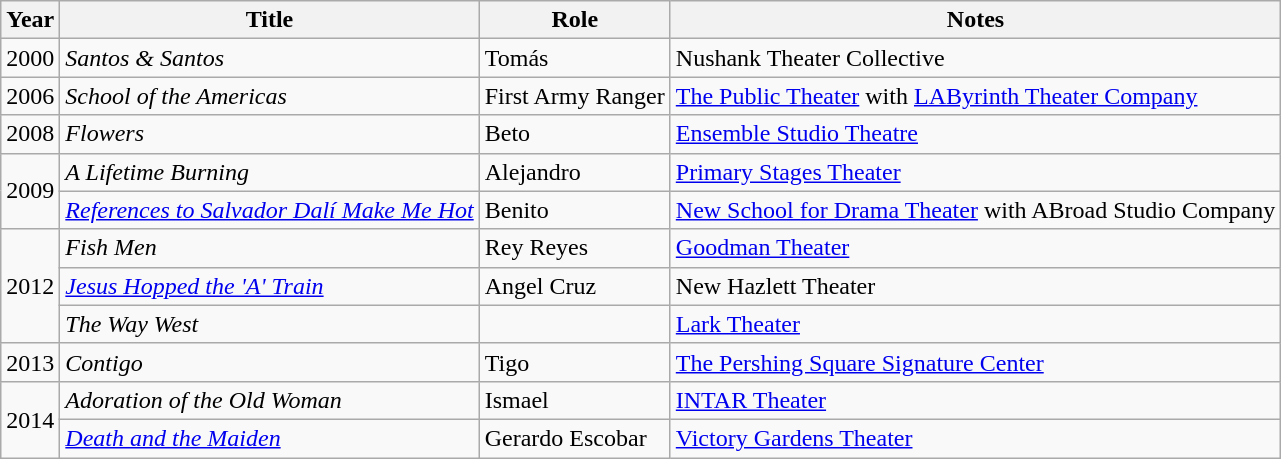<table class="wikitable sortable">
<tr>
<th>Year</th>
<th>Title</th>
<th>Role</th>
<th class="unsortable">Notes</th>
</tr>
<tr>
<td>2000</td>
<td><em>Santos & Santos</em></td>
<td>Tomás</td>
<td>Nushank Theater Collective</td>
</tr>
<tr>
<td>2006</td>
<td><em>School of the Americas</em></td>
<td>First Army Ranger</td>
<td><a href='#'>The Public Theater</a> with <a href='#'>LAByrinth Theater Company</a></td>
</tr>
<tr>
<td>2008</td>
<td><em>Flowers</em></td>
<td>Beto</td>
<td><a href='#'>Ensemble Studio Theatre</a></td>
</tr>
<tr>
<td rowspan="2">2009</td>
<td><em>A Lifetime Burning</em></td>
<td>Alejandro</td>
<td><a href='#'>Primary Stages Theater</a></td>
</tr>
<tr>
<td><em><a href='#'>References to Salvador Dalí Make Me Hot</a></em></td>
<td>Benito</td>
<td><a href='#'>New School for Drama Theater</a> with ABroad Studio Company</td>
</tr>
<tr>
<td rowspan="3">2012</td>
<td><em>Fish Men</em></td>
<td>Rey Reyes</td>
<td><a href='#'>Goodman Theater</a></td>
</tr>
<tr>
<td><em><a href='#'>Jesus Hopped the 'A' Train</a></em></td>
<td>Angel Cruz</td>
<td>New Hazlett Theater</td>
</tr>
<tr>
<td><em>The Way West</em></td>
<td></td>
<td><a href='#'>Lark Theater</a></td>
</tr>
<tr>
<td>2013</td>
<td><em>Contigo</em></td>
<td>Tigo</td>
<td><a href='#'>The Pershing Square Signature Center</a></td>
</tr>
<tr>
<td rowspan="2">2014</td>
<td><em>Adoration of the Old Woman</em></td>
<td>Ismael</td>
<td><a href='#'>INTAR Theater</a></td>
</tr>
<tr>
<td><em><a href='#'>Death and the Maiden</a></em></td>
<td>Gerardo Escobar</td>
<td><a href='#'>Victory Gardens Theater</a></td>
</tr>
</table>
